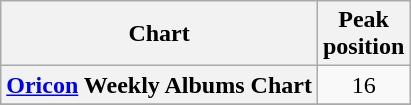<table class="wikitable plainrowheaders" style="text-align:center;">
<tr>
<th>Chart</th>
<th>Peak<br>position</th>
</tr>
<tr>
<th scope="row"><a href='#'>Oricon</a> Weekly Albums Chart</th>
<td style="text-align:center;">16</td>
</tr>
<tr>
</tr>
</table>
